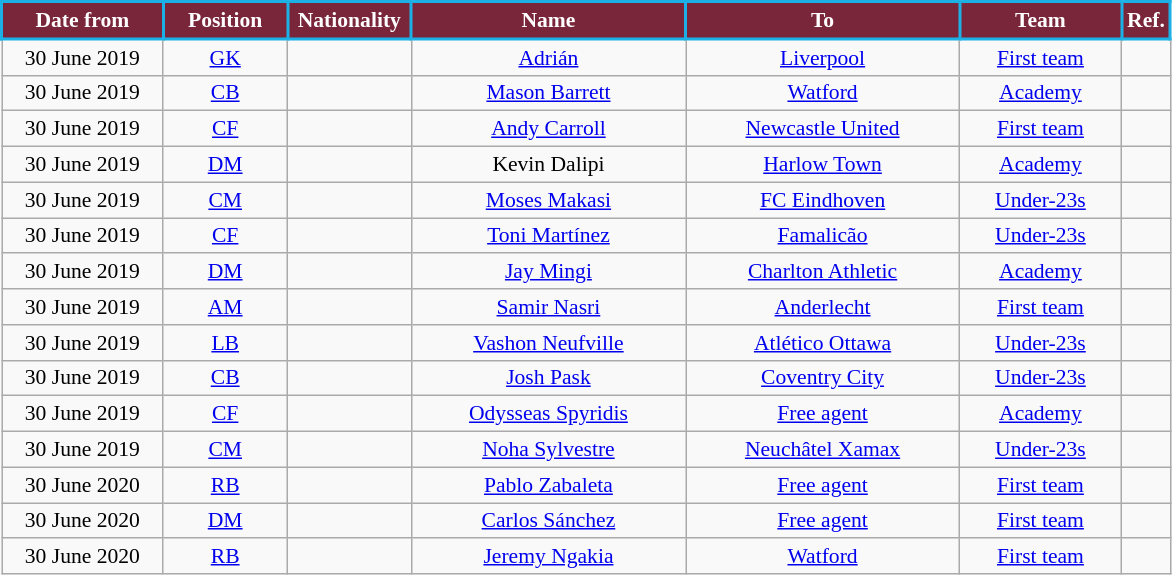<table class="wikitable"  style="text-align:center; font-size:90%; ">
<tr>
<th style="background:#7A263A;;color:white;border:2px solid #1BB1E7; width:100px;">Date from</th>
<th style="background:#7A263A;;color:white;border:2px solid #1BB1E7; width:75px;">Position</th>
<th style="background:#7A263A;;color:white;border:2px solid #1BB1E7; width:75px;">Nationality</th>
<th style="background:#7A263A;;color:white;border:2px solid #1BB1E7; width:175px;">Name</th>
<th style="background:#7A263A;;color:white;border:2px solid #1BB1E7; width:175px;">To</th>
<th style="background:#7A263A;;color:white;border:2px solid #1BB1E7; width:100px;">Team</th>
<th style="background:#7A263A;;color:white;border:2px solid #1BB1E7; width:25px;">Ref.</th>
</tr>
<tr>
<td>30 June 2019</td>
<td><a href='#'>GK</a></td>
<td></td>
<td><a href='#'>Adrián</a></td>
<td> <a href='#'>Liverpool</a></td>
<td><a href='#'>First team</a></td>
<td></td>
</tr>
<tr>
<td>30 June 2019</td>
<td><a href='#'>CB</a></td>
<td></td>
<td><a href='#'>Mason Barrett</a></td>
<td> <a href='#'>Watford</a></td>
<td><a href='#'>Academy</a></td>
<td></td>
</tr>
<tr>
<td>30 June 2019</td>
<td><a href='#'>CF</a></td>
<td></td>
<td><a href='#'>Andy Carroll</a></td>
<td> <a href='#'>Newcastle United</a></td>
<td><a href='#'>First team</a></td>
<td></td>
</tr>
<tr>
<td>30 June 2019</td>
<td><a href='#'>DM</a></td>
<td></td>
<td>Kevin Dalipi</td>
<td> <a href='#'>Harlow Town</a></td>
<td><a href='#'>Academy</a></td>
<td></td>
</tr>
<tr>
<td>30 June 2019</td>
<td><a href='#'>CM</a></td>
<td></td>
<td><a href='#'>Moses Makasi</a></td>
<td> <a href='#'>FC Eindhoven</a></td>
<td><a href='#'>Under-23s</a></td>
<td></td>
</tr>
<tr>
<td>30 June 2019</td>
<td><a href='#'>CF</a></td>
<td></td>
<td><a href='#'>Toni Martínez</a></td>
<td> <a href='#'>Famalicão</a></td>
<td><a href='#'>Under-23s</a></td>
<td></td>
</tr>
<tr>
<td>30 June 2019</td>
<td><a href='#'>DM</a></td>
<td></td>
<td><a href='#'>Jay Mingi</a></td>
<td> <a href='#'>Charlton Athletic</a></td>
<td><a href='#'>Academy</a></td>
<td></td>
</tr>
<tr>
<td>30 June 2019</td>
<td><a href='#'>AM</a></td>
<td></td>
<td><a href='#'>Samir Nasri</a></td>
<td> <a href='#'>Anderlecht</a></td>
<td><a href='#'>First team</a></td>
<td></td>
</tr>
<tr>
<td>30 June 2019</td>
<td><a href='#'>LB</a></td>
<td></td>
<td><a href='#'>Vashon Neufville</a></td>
<td> <a href='#'>Atlético Ottawa</a></td>
<td><a href='#'>Under-23s</a></td>
<td></td>
</tr>
<tr>
<td>30 June 2019</td>
<td><a href='#'>CB</a></td>
<td></td>
<td><a href='#'>Josh Pask</a></td>
<td> <a href='#'>Coventry City</a></td>
<td><a href='#'>Under-23s</a></td>
<td></td>
</tr>
<tr>
<td>30 June 2019</td>
<td><a href='#'>CF</a></td>
<td></td>
<td><a href='#'>Odysseas Spyridis</a></td>
<td> <a href='#'>Free agent</a></td>
<td><a href='#'>Academy</a></td>
<td></td>
</tr>
<tr>
<td>30 June 2019</td>
<td><a href='#'>CM</a></td>
<td></td>
<td><a href='#'>Noha Sylvestre</a></td>
<td> <a href='#'>Neuchâtel Xamax</a></td>
<td><a href='#'>Under-23s</a></td>
<td></td>
</tr>
<tr>
<td>30 June 2020</td>
<td><a href='#'>RB</a></td>
<td></td>
<td><a href='#'>Pablo Zabaleta</a></td>
<td> <a href='#'>Free agent</a></td>
<td><a href='#'>First team</a></td>
<td></td>
</tr>
<tr>
<td>30 June 2020</td>
<td><a href='#'>DM</a></td>
<td></td>
<td><a href='#'>Carlos Sánchez</a></td>
<td> <a href='#'>Free agent</a></td>
<td><a href='#'>First team</a></td>
<td></td>
</tr>
<tr>
<td>30 June 2020</td>
<td><a href='#'>RB</a></td>
<td></td>
<td><a href='#'>Jeremy Ngakia</a></td>
<td> <a href='#'>Watford</a></td>
<td><a href='#'>First team</a></td>
<td></td>
</tr>
</table>
